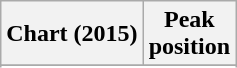<table class="wikitable sortable plainrowheaders" style="text-align:center">
<tr>
<th scope="col">Chart (2015)</th>
<th scope="col">Peak<br> position</th>
</tr>
<tr>
</tr>
<tr>
</tr>
<tr>
</tr>
<tr>
</tr>
<tr>
</tr>
</table>
